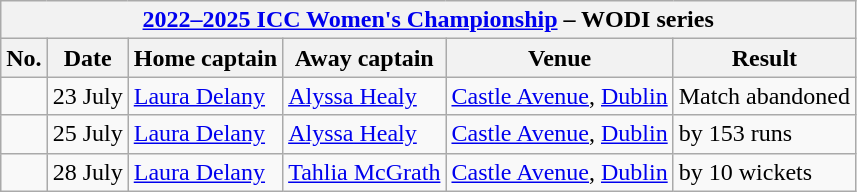<table class="wikitable">
<tr>
<th colspan="9"><a href='#'>2022–2025 ICC Women's Championship</a> – WODI series</th>
</tr>
<tr>
<th>No.</th>
<th>Date</th>
<th>Home captain</th>
<th>Away captain</th>
<th>Venue</th>
<th>Result</th>
</tr>
<tr>
<td></td>
<td>23 July</td>
<td><a href='#'>Laura Delany</a></td>
<td><a href='#'>Alyssa Healy</a></td>
<td><a href='#'>Castle Avenue</a>, <a href='#'>Dublin</a></td>
<td>Match abandoned</td>
</tr>
<tr>
<td></td>
<td>25 July</td>
<td><a href='#'>Laura Delany</a></td>
<td><a href='#'>Alyssa Healy</a></td>
<td><a href='#'>Castle Avenue</a>, <a href='#'>Dublin</a></td>
<td> by 153 runs</td>
</tr>
<tr>
<td></td>
<td>28 July</td>
<td><a href='#'>Laura Delany</a></td>
<td><a href='#'>Tahlia McGrath</a></td>
<td><a href='#'>Castle Avenue</a>, <a href='#'>Dublin</a></td>
<td> by 10 wickets</td>
</tr>
</table>
